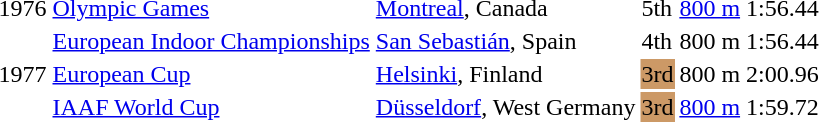<table>
<tr>
<td>1976</td>
<td><a href='#'>Olympic Games</a></td>
<td><a href='#'>Montreal</a>, Canada</td>
<td>5th</td>
<td><a href='#'>800 m</a></td>
<td>1:56.44</td>
</tr>
<tr>
<td rowspan=3>1977</td>
<td><a href='#'>European Indoor Championships</a></td>
<td><a href='#'>San Sebastián</a>, Spain</td>
<td>4th</td>
<td>800 m</td>
<td>1:56.44</td>
</tr>
<tr>
<td><a href='#'>European Cup</a></td>
<td><a href='#'>Helsinki</a>, Finland</td>
<td bgcolor=cc9966>3rd</td>
<td>800 m</td>
<td>2:00.96</td>
</tr>
<tr>
<td><a href='#'>IAAF World Cup</a></td>
<td><a href='#'>Düsseldorf</a>, West Germany</td>
<td bgcolor=cc9966>3rd</td>
<td><a href='#'>800 m</a></td>
<td>1:59.72</td>
</tr>
</table>
